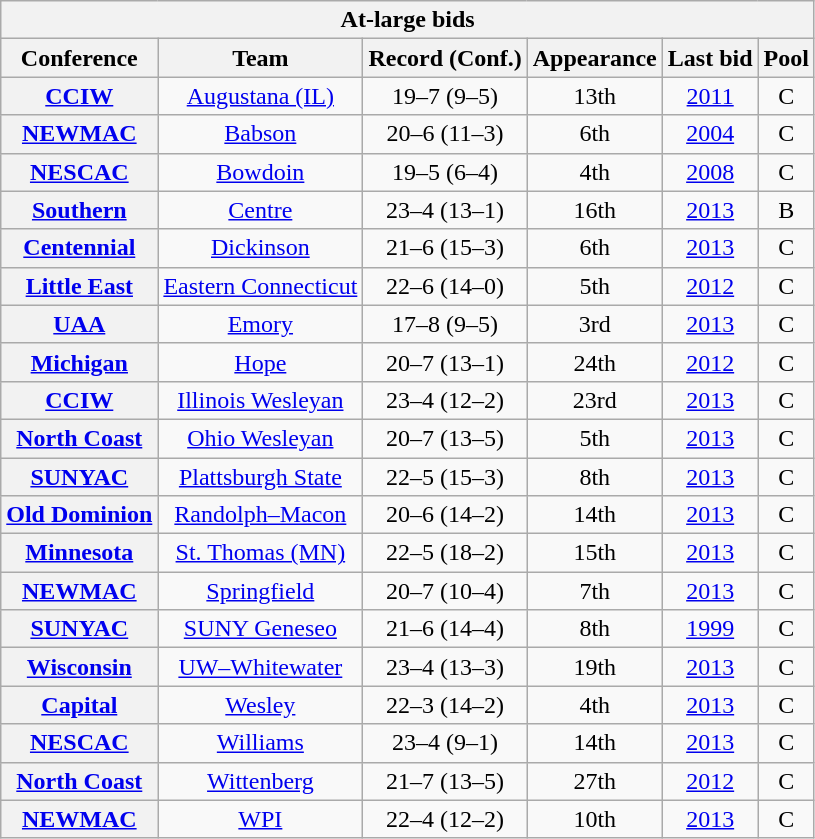<table class="wikitable sortable plainrowheaders" style="text-align:center;">
<tr>
<th colspan="8" style=>At-large bids</th>
</tr>
<tr>
<th scope="col">Conference</th>
<th scope="col">Team</th>
<th scope="col">Record (Conf.)</th>
<th scope="col" data-sort-type="number">Appearance</th>
<th scope="col">Last bid</th>
<th scope="col">Pool</th>
</tr>
<tr>
<th><a href='#'>CCIW</a></th>
<td><a href='#'>Augustana (IL)</a></td>
<td>19–7 (9–5)</td>
<td>13th</td>
<td><a href='#'>2011</a></td>
<td>C</td>
</tr>
<tr>
<th><a href='#'>NEWMAC</a></th>
<td><a href='#'>Babson</a></td>
<td>20–6 (11–3)</td>
<td>6th</td>
<td><a href='#'>2004</a></td>
<td>C</td>
</tr>
<tr>
<th><a href='#'>NESCAC</a></th>
<td><a href='#'>Bowdoin</a></td>
<td>19–5 (6–4)</td>
<td>4th</td>
<td><a href='#'>2008</a></td>
<td>C</td>
</tr>
<tr>
<th><a href='#'>Southern</a></th>
<td><a href='#'>Centre</a></td>
<td>23–4 (13–1)</td>
<td>16th</td>
<td><a href='#'>2013</a></td>
<td>B</td>
</tr>
<tr>
<th><a href='#'>Centennial</a></th>
<td><a href='#'>Dickinson</a></td>
<td>21–6 (15–3)</td>
<td>6th</td>
<td><a href='#'>2013</a></td>
<td>C</td>
</tr>
<tr>
<th><a href='#'>Little East</a></th>
<td><a href='#'>Eastern Connecticut</a></td>
<td>22–6 (14–0)</td>
<td>5th</td>
<td><a href='#'>2012</a></td>
<td>C</td>
</tr>
<tr>
<th><a href='#'>UAA</a></th>
<td><a href='#'>Emory</a></td>
<td>17–8 (9–5)</td>
<td>3rd</td>
<td><a href='#'>2013</a></td>
<td>C</td>
</tr>
<tr>
<th><a href='#'>Michigan</a></th>
<td><a href='#'>Hope</a></td>
<td>20–7 (13–1)</td>
<td>24th</td>
<td><a href='#'>2012</a></td>
<td>C</td>
</tr>
<tr>
<th><a href='#'>CCIW</a></th>
<td><a href='#'>Illinois Wesleyan</a></td>
<td>23–4 (12–2)</td>
<td>23rd</td>
<td><a href='#'>2013</a></td>
<td>C</td>
</tr>
<tr>
<th><a href='#'>North Coast</a></th>
<td><a href='#'>Ohio Wesleyan</a></td>
<td>20–7 (13–5)</td>
<td>5th</td>
<td><a href='#'>2013</a></td>
<td>C</td>
</tr>
<tr>
<th><a href='#'>SUNYAC</a></th>
<td><a href='#'>Plattsburgh State</a></td>
<td>22–5 (15–3)</td>
<td>8th</td>
<td><a href='#'>2013</a></td>
<td>C</td>
</tr>
<tr>
<th><a href='#'>Old Dominion</a></th>
<td><a href='#'>Randolph–Macon</a></td>
<td>20–6 (14–2)</td>
<td>14th</td>
<td><a href='#'>2013</a></td>
<td>C</td>
</tr>
<tr>
<th><a href='#'>Minnesota</a></th>
<td><a href='#'>St. Thomas (MN)</a></td>
<td>22–5 (18–2)</td>
<td>15th</td>
<td><a href='#'>2013</a></td>
<td>C</td>
</tr>
<tr>
<th><a href='#'>NEWMAC</a></th>
<td><a href='#'>Springfield</a></td>
<td>20–7 (10–4)</td>
<td>7th</td>
<td><a href='#'>2013</a></td>
<td>C</td>
</tr>
<tr>
<th><a href='#'>SUNYAC</a></th>
<td><a href='#'>SUNY Geneseo</a></td>
<td>21–6 (14–4)</td>
<td>8th</td>
<td><a href='#'>1999</a></td>
<td>C</td>
</tr>
<tr>
<th><a href='#'>Wisconsin</a></th>
<td><a href='#'>UW–Whitewater</a></td>
<td>23–4 (13–3)</td>
<td>19th</td>
<td><a href='#'>2013</a></td>
<td>C</td>
</tr>
<tr>
<th><a href='#'>Capital</a></th>
<td><a href='#'>Wesley</a></td>
<td>22–3 (14–2)</td>
<td>4th</td>
<td><a href='#'>2013</a></td>
<td>C</td>
</tr>
<tr>
<th><a href='#'>NESCAC</a></th>
<td><a href='#'>Williams</a></td>
<td>23–4 (9–1)</td>
<td>14th</td>
<td><a href='#'>2013</a></td>
<td>C</td>
</tr>
<tr>
<th><a href='#'>North Coast</a></th>
<td><a href='#'>Wittenberg</a></td>
<td>21–7 (13–5)</td>
<td>27th</td>
<td><a href='#'>2012</a></td>
<td>C</td>
</tr>
<tr>
<th><a href='#'>NEWMAC</a></th>
<td><a href='#'>WPI</a></td>
<td>22–4 (12–2)</td>
<td>10th</td>
<td><a href='#'>2013</a></td>
<td>C</td>
</tr>
</table>
